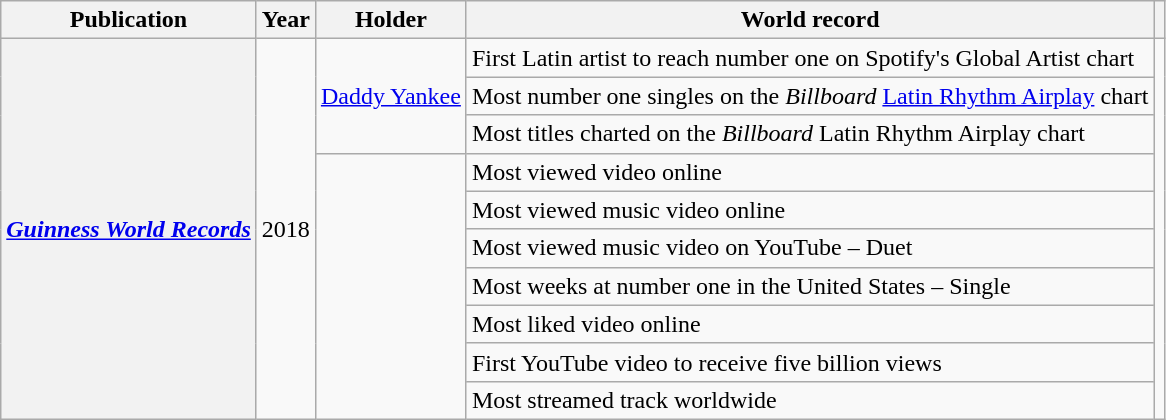<table class="wikitable plainrowheaders sortable">
<tr>
<th scope="col">Publication</th>
<th scope="col">Year</th>
<th scope="col">Holder</th>
<th scope="col">World record</th>
<th scope="col" class="unsortable"></th>
</tr>
<tr>
<th scope="row" rowspan="10"><em><a href='#'>Guinness World Records</a></em></th>
<td align="center" rowspan="10">2018</td>
<td rowspan="3"><a href='#'>Daddy Yankee</a></td>
<td>First Latin artist to reach number one on Spotify's Global Artist chart</td>
<td align="center" rowspan="10"><br><br></td>
</tr>
<tr>
<td>Most number one singles on the <em>Billboard</em> <a href='#'>Latin Rhythm Airplay</a> chart</td>
</tr>
<tr>
<td>Most titles charted on the <em>Billboard</em> Latin Rhythm Airplay chart</td>
</tr>
<tr>
<td rowspan="7"></td>
<td>Most viewed video online</td>
</tr>
<tr>
<td>Most viewed music video online</td>
</tr>
<tr>
<td>Most viewed music video on YouTube – Duet</td>
</tr>
<tr>
<td>Most weeks at number one in the United States – Single</td>
</tr>
<tr>
<td>Most liked video online</td>
</tr>
<tr>
<td>First YouTube video to receive five billion views</td>
</tr>
<tr>
<td>Most streamed track worldwide</td>
</tr>
</table>
